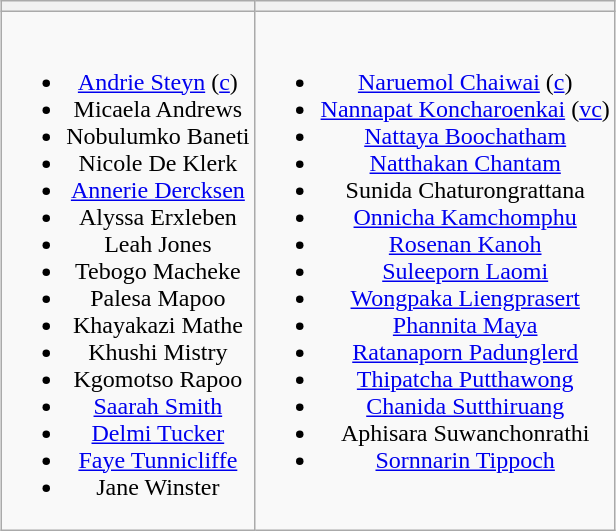<table class="wikitable" style="text-align:center; margin:auto">
<tr>
<th></th>
<th></th>
</tr>
<tr style="vertical-align:top">
<td><br><ul><li><a href='#'>Andrie Steyn</a> (<a href='#'>c</a>)</li><li>Micaela Andrews</li><li>Nobulumko Baneti</li><li>Nicole De Klerk</li><li><a href='#'>Annerie Dercksen</a></li><li>Alyssa Erxleben</li><li>Leah Jones</li><li>Tebogo Macheke</li><li>Palesa Mapoo</li><li>Khayakazi Mathe</li><li>Khushi Mistry</li><li>Kgomotso Rapoo</li><li><a href='#'>Saarah Smith</a></li><li><a href='#'>Delmi Tucker</a></li><li><a href='#'>Faye Tunnicliffe</a></li><li>Jane Winster</li></ul></td>
<td><br><ul><li><a href='#'>Naruemol Chaiwai</a> (<a href='#'>c</a>)</li><li><a href='#'>Nannapat Koncharoenkai</a> (<a href='#'>vc</a>)</li><li><a href='#'>Nattaya Boochatham</a></li><li><a href='#'>Natthakan Chantam</a></li><li>Sunida Chaturongrattana</li><li><a href='#'>Onnicha Kamchomphu</a></li><li><a href='#'>Rosenan Kanoh</a></li><li><a href='#'>Suleeporn Laomi</a></li><li><a href='#'>Wongpaka Liengprasert</a></li><li><a href='#'>Phannita Maya</a></li><li><a href='#'>Ratanaporn Padunglerd</a></li><li><a href='#'>Thipatcha Putthawong</a></li><li><a href='#'>Chanida Sutthiruang</a></li><li>Aphisara Suwanchonrathi</li><li><a href='#'>Sornnarin Tippoch</a></li></ul></td>
</tr>
</table>
